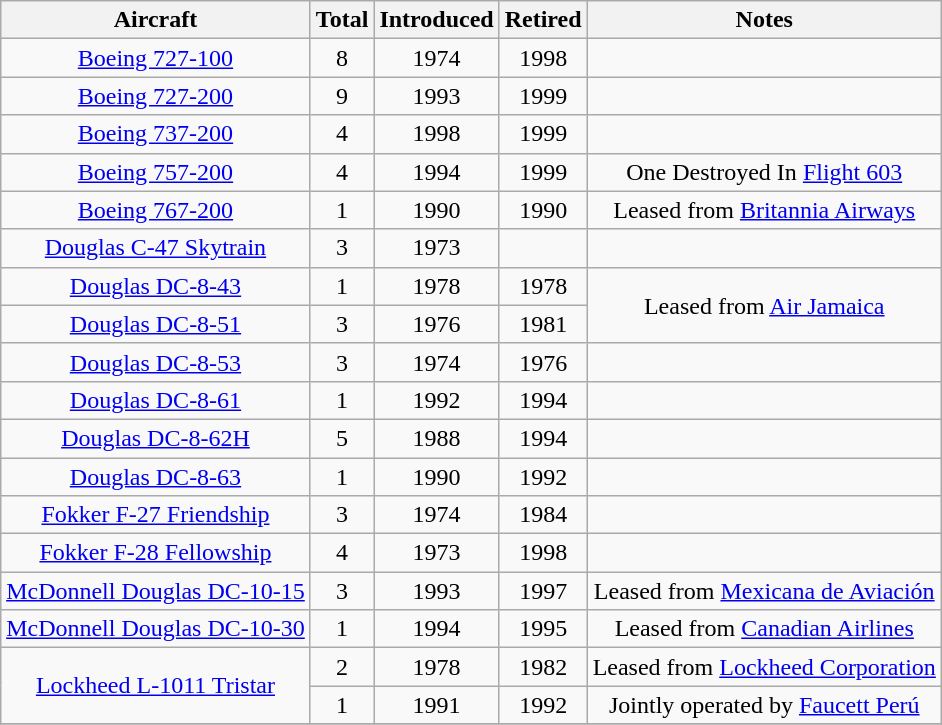<table class="wikitable" style="margin:0.5em auto; text-align:center">
<tr>
<th>Aircraft</th>
<th>Total</th>
<th>Introduced</th>
<th>Retired</th>
<th>Notes</th>
</tr>
<tr>
<td><a href='#'>Boeing 727-100</a></td>
<td>8</td>
<td>1974</td>
<td>1998</td>
<td></td>
</tr>
<tr>
<td><a href='#'>Boeing 727-200</a></td>
<td>9</td>
<td>1993</td>
<td>1999</td>
<td></td>
</tr>
<tr>
<td><a href='#'>Boeing 737-200</a></td>
<td>4</td>
<td>1998</td>
<td>1999</td>
<td></td>
</tr>
<tr>
<td><a href='#'>Boeing 757-200</a></td>
<td>4</td>
<td>1994</td>
<td>1999</td>
<td>One Destroyed In <a href='#'>Flight 603</a></td>
</tr>
<tr>
<td><a href='#'>Boeing 767-200</a></td>
<td>1</td>
<td>1990</td>
<td>1990</td>
<td>Leased from <a href='#'>Britannia Airways</a></td>
</tr>
<tr>
<td><a href='#'>Douglas C-47 Skytrain</a></td>
<td>3</td>
<td>1973</td>
<td></td>
<td></td>
</tr>
<tr>
<td><a href='#'>Douglas DC-8-43</a></td>
<td>1</td>
<td>1978</td>
<td>1978</td>
<td rowspan=2>Leased from <a href='#'>Air Jamaica</a></td>
</tr>
<tr>
<td><a href='#'>Douglas DC-8-51</a></td>
<td>3</td>
<td>1976</td>
<td>1981</td>
</tr>
<tr>
<td><a href='#'>Douglas DC-8-53</a></td>
<td>3</td>
<td>1974</td>
<td>1976</td>
<td></td>
</tr>
<tr>
<td><a href='#'>Douglas DC-8-61</a></td>
<td>1</td>
<td>1992</td>
<td>1994</td>
<td></td>
</tr>
<tr>
<td><a href='#'>Douglas DC-8-62H</a></td>
<td>5</td>
<td>1988</td>
<td>1994</td>
<td></td>
</tr>
<tr>
<td><a href='#'>Douglas DC-8-63</a></td>
<td>1</td>
<td>1990</td>
<td>1992</td>
<td></td>
</tr>
<tr>
<td><a href='#'>Fokker F-27 Friendship</a></td>
<td>3</td>
<td>1974</td>
<td>1984</td>
<td></td>
</tr>
<tr>
<td><a href='#'>Fokker F-28 Fellowship</a></td>
<td>4</td>
<td>1973</td>
<td>1998</td>
<td></td>
</tr>
<tr>
<td><a href='#'>McDonnell Douglas DC-10-15</a></td>
<td>3</td>
<td>1993</td>
<td>1997</td>
<td>Leased from <a href='#'>Mexicana de Aviación</a></td>
</tr>
<tr>
<td><a href='#'>McDonnell Douglas DC-10-30</a></td>
<td>1</td>
<td>1994</td>
<td>1995</td>
<td>Leased from <a href='#'>Canadian Airlines</a></td>
</tr>
<tr>
<td rowspan=2><a href='#'>Lockheed L-1011 Tristar</a></td>
<td>2</td>
<td>1978</td>
<td>1982</td>
<td>Leased from <a href='#'>Lockheed Corporation</a></td>
</tr>
<tr>
<td>1</td>
<td>1991</td>
<td>1992</td>
<td>Jointly operated by <a href='#'>Faucett Perú</a></td>
</tr>
<tr>
</tr>
</table>
